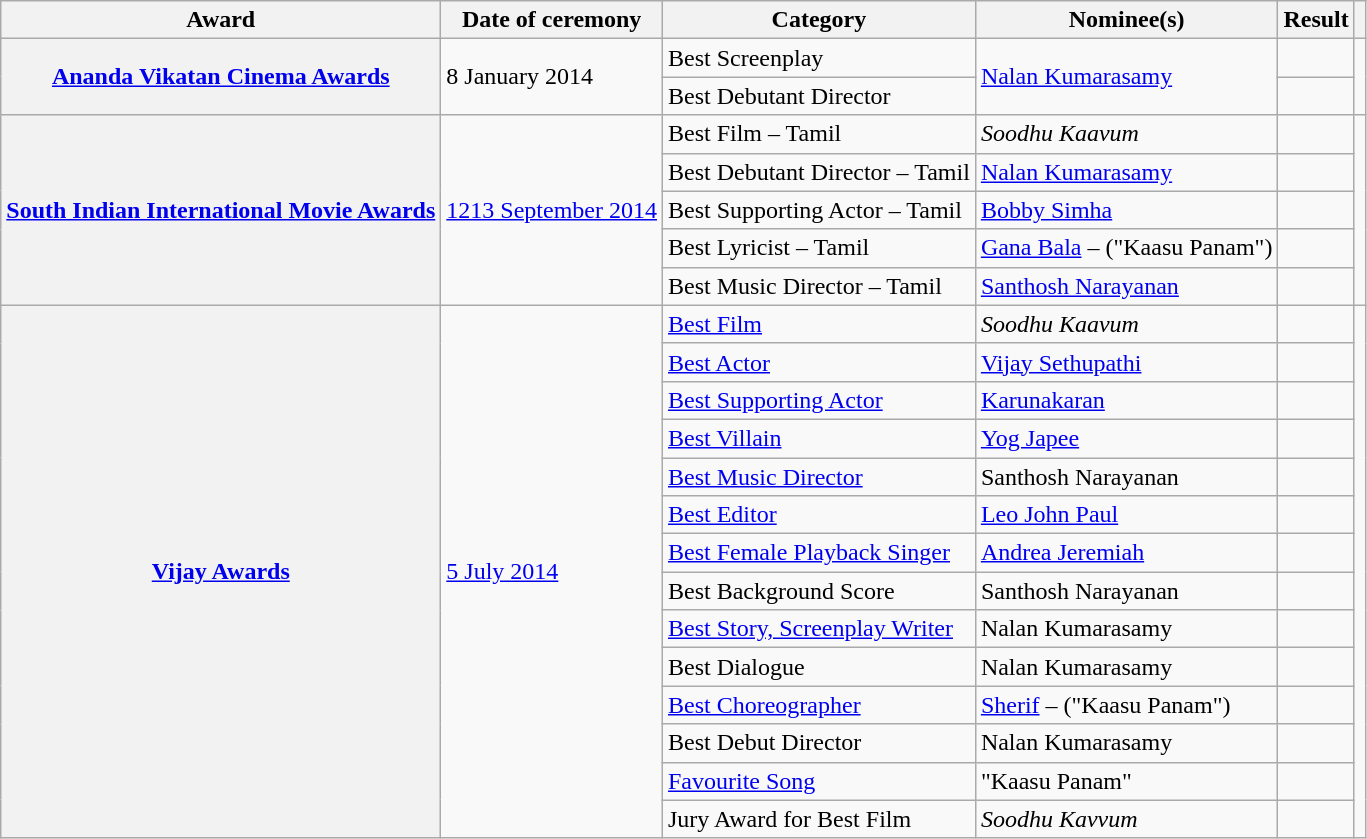<table class="wikitable plainrowheaders sortable">
<tr>
<th scope="col">Award</th>
<th scope="col">Date of ceremony</th>
<th scope="col">Category</th>
<th scope="col">Nominee(s)</th>
<th scope="col">Result</th>
<th scope="col" class="unsortable"></th>
</tr>
<tr>
<th scope="row" rowspan="2"><a href='#'>Ananda Vikatan Cinema Awards</a></th>
<td rowspan="2">8 January 2014</td>
<td>Best Screenplay</td>
<td rowspan="2"><a href='#'>Nalan Kumarasamy</a></td>
<td></td>
<td rowspan="2" style="text-align:center;"><br></td>
</tr>
<tr>
<td>Best Debutant Director</td>
<td></td>
</tr>
<tr>
<th scope="row" rowspan="5"><a href='#'>South Indian International Movie Awards</a></th>
<td rowspan="5"><a href='#'>1213 September 2014</a></td>
<td>Best Film – Tamil</td>
<td><em>Soodhu Kaavum</em></td>
<td></td>
<td style="text-align:center;" rowspan="5"><br></td>
</tr>
<tr>
<td>Best Debutant Director – Tamil</td>
<td><a href='#'>Nalan Kumarasamy</a></td>
<td></td>
</tr>
<tr>
<td>Best Supporting Actor – Tamil</td>
<td><a href='#'>Bobby Simha</a></td>
<td></td>
</tr>
<tr>
<td>Best Lyricist – Tamil</td>
<td><a href='#'>Gana Bala</a> – ("Kaasu Panam")</td>
<td></td>
</tr>
<tr>
<td>Best Music Director – Tamil</td>
<td><a href='#'>Santhosh Narayanan</a></td>
<td></td>
</tr>
<tr>
<th rowspan="14" scope="row"><a href='#'>Vijay Awards</a></th>
<td rowspan="14"><a href='#'>5 July 2014</a></td>
<td><a href='#'>Best Film</a></td>
<td><em>Soodhu Kaavum</em></td>
<td></td>
<td rowspan="14" style="text-align:center;"><br></td>
</tr>
<tr>
<td><a href='#'>Best Actor</a></td>
<td><a href='#'>Vijay Sethupathi</a></td>
<td></td>
</tr>
<tr>
<td><a href='#'>Best Supporting Actor</a></td>
<td><a href='#'>Karunakaran</a></td>
<td></td>
</tr>
<tr>
<td><a href='#'>Best Villain</a></td>
<td><a href='#'>Yog Japee</a></td>
<td></td>
</tr>
<tr>
<td><a href='#'>Best Music Director</a></td>
<td>Santhosh Narayanan</td>
<td></td>
</tr>
<tr>
<td><a href='#'>Best Editor</a></td>
<td><a href='#'>Leo John Paul</a></td>
<td></td>
</tr>
<tr>
<td><a href='#'>Best Female Playback Singer</a></td>
<td><a href='#'>Andrea Jeremiah</a></td>
<td></td>
</tr>
<tr>
<td>Best Background Score</td>
<td>Santhosh Narayanan</td>
<td></td>
</tr>
<tr>
<td><a href='#'>Best Story, Screenplay Writer</a></td>
<td>Nalan Kumarasamy</td>
<td></td>
</tr>
<tr>
<td>Best Dialogue</td>
<td>Nalan Kumarasamy</td>
<td></td>
</tr>
<tr>
<td><a href='#'>Best Choreographer</a></td>
<td><a href='#'>Sherif</a> – ("Kaasu Panam")</td>
<td></td>
</tr>
<tr>
<td>Best Debut Director</td>
<td>Nalan Kumarasamy</td>
<td></td>
</tr>
<tr>
<td><a href='#'>Favourite Song</a></td>
<td>"Kaasu Panam"</td>
<td></td>
</tr>
<tr>
<td>Jury Award for Best Film</td>
<td><em>Soodhu Kavvum</em></td>
<td></td>
</tr>
</table>
